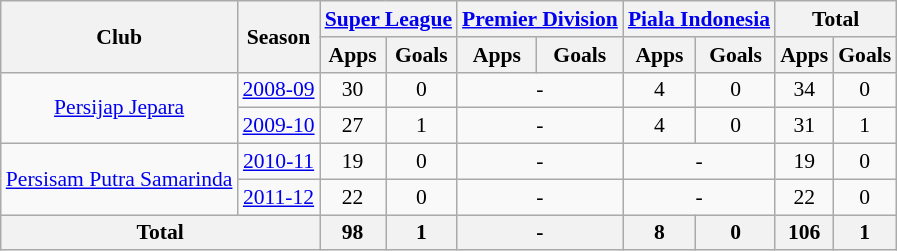<table class="wikitable" style="font-size:90%; text-align:center;">
<tr>
<th rowspan="2">Club</th>
<th rowspan="2">Season</th>
<th colspan="2"><a href='#'>Super League</a></th>
<th colspan="2"><a href='#'>Premier Division</a></th>
<th colspan="2"><a href='#'>Piala Indonesia</a></th>
<th colspan="2">Total</th>
</tr>
<tr>
<th>Apps</th>
<th>Goals</th>
<th>Apps</th>
<th>Goals</th>
<th>Apps</th>
<th>Goals</th>
<th>Apps</th>
<th>Goals</th>
</tr>
<tr>
<td rowspan="2"><a href='#'>Persijap Jepara</a></td>
<td><a href='#'>2008-09</a></td>
<td>30</td>
<td>0</td>
<td colspan="2">-</td>
<td>4</td>
<td>0</td>
<td>34</td>
<td>0</td>
</tr>
<tr>
<td><a href='#'>2009-10</a></td>
<td>27</td>
<td>1</td>
<td colspan="2">-</td>
<td>4</td>
<td>0</td>
<td>31</td>
<td>1</td>
</tr>
<tr>
<td rowspan="2"><a href='#'>Persisam Putra Samarinda</a></td>
<td><a href='#'>2010-11</a></td>
<td>19</td>
<td>0</td>
<td colspan="2">-</td>
<td colspan="2">-</td>
<td>19</td>
<td>0</td>
</tr>
<tr>
<td><a href='#'>2011-12</a></td>
<td>22</td>
<td>0</td>
<td colspan="2">-</td>
<td colspan="2">-</td>
<td>22</td>
<td>0</td>
</tr>
<tr>
<th colspan="2">Total</th>
<th>98</th>
<th>1</th>
<th colspan="2">-</th>
<th>8</th>
<th>0</th>
<th>106</th>
<th>1</th>
</tr>
</table>
